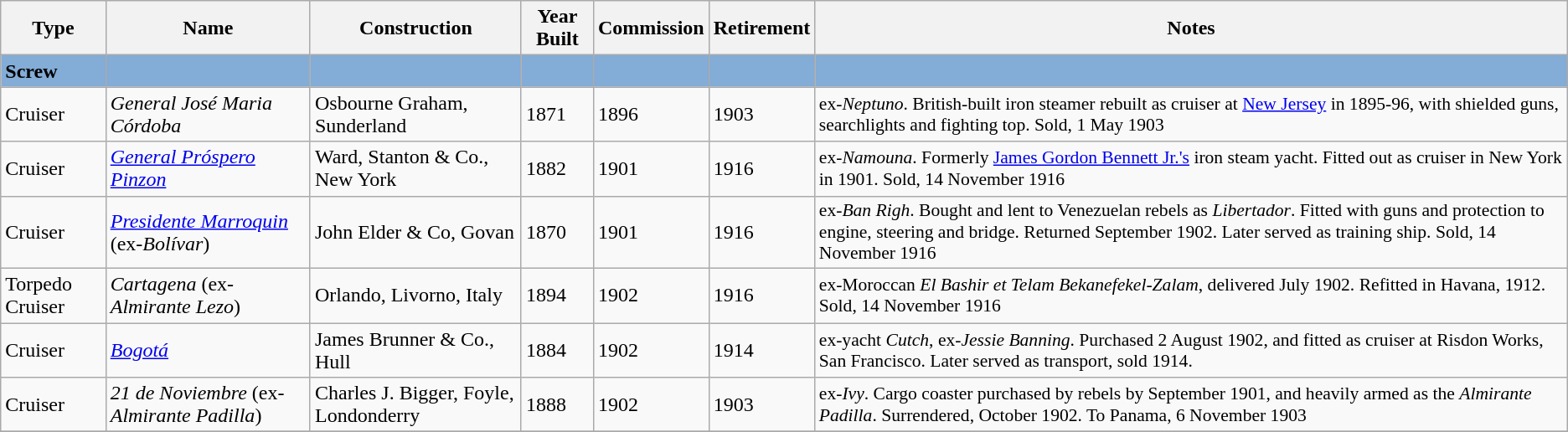<table class="wikitable collapsible sortable " style="min-width:50%;">
<tr>
<th>Type</th>
<th>Name</th>
<th>Construction</th>
<th>Year Built</th>
<th>Commission</th>
<th>Retirement</th>
<th class="unsortable">Notes</th>
</tr>
<tr style="background:#83ACD6;font-weight:bold;"          >
<td>Screw</td>
<td></td>
<td></td>
<td></td>
<td></td>
<td></td>
<td></td>
</tr>
<tr>
<td>Cruiser</td>
<td><em>General José Maria Córdoba</em></td>
<td>Osbourne Graham, Sunderland</td>
<td>1871</td>
<td>1896</td>
<td>1903</td>
<td style="font-size:0.9em">ex-<em>Neptuno</em>. British-built iron steamer rebuilt as cruiser at <a href='#'>New Jersey</a> in 1895-96, with shielded guns, searchlights and fighting top. Sold, 1 May 1903</td>
</tr>
<tr>
<td>Cruiser</td>
<td><em><a href='#'>General Próspero Pinzon</a></em></td>
<td>Ward, Stanton & Co., New York</td>
<td>1882</td>
<td>1901</td>
<td>1916</td>
<td style="font-size:0.9em">ex-<em>Namouna</em>. Formerly <a href='#'>James Gordon Bennett Jr.'s</a> iron steam yacht. Fitted out as cruiser in New York in 1901. Sold, 14 November 1916</td>
</tr>
<tr>
<td>Cruiser</td>
<td><a href='#'><em>Presidente Marroquin</em></a> (ex-<em>Bolívar</em>)</td>
<td>John Elder & Co, Govan</td>
<td>1870</td>
<td>1901</td>
<td>1916</td>
<td style="font-size:0.9em">ex-<em>Ban Righ</em>. Bought and lent to Venezuelan rebels as <em>Libertador</em>. Fitted with guns and protection to engine, steering and bridge. Returned September 1902. Later served as training ship. Sold, 14 November 1916</td>
</tr>
<tr>
<td>Torpedo Cruiser</td>
<td><em>Cartagena</em> (ex-<em>Almirante Lezo</em>)</td>
<td>Orlando, Livorno, Italy</td>
<td>1894</td>
<td>1902</td>
<td>1916</td>
<td style="font-size:0.9em">ex-Moroccan <em>El Bashir et Telam Bekanefekel-Zalam</em>, delivered July 1902. Refitted in Havana, 1912. Sold, 14 November 1916</td>
</tr>
<tr>
<td>Cruiser</td>
<td><a href='#'><em>Bogotá</em></a></td>
<td>James Brunner & Co., Hull</td>
<td>1884</td>
<td>1902</td>
<td>1914</td>
<td style="font-size:0.9em">ex-yacht <em>Cutch</em>, ex-<em>Jessie Banning</em>. Purchased 2 August 1902, and fitted as cruiser at Risdon Works, San Francisco. Later served as transport, sold 1914.</td>
</tr>
<tr>
<td>Cruiser</td>
<td><em>21 de Noviembre</em> (ex-<em>Almirante Padilla</em>)</td>
<td>Charles J. Bigger, Foyle, Londonderry</td>
<td>1888</td>
<td>1902</td>
<td>1903</td>
<td style="font-size:0.9em">ex-<em>Ivy</em>. Cargo coaster purchased by rebels by September 1901, and heavily armed as the <em>Almirante Padilla</em>. Surrendered, October 1902. To Panama, 6 November 1903</td>
</tr>
<tr>
</tr>
</table>
